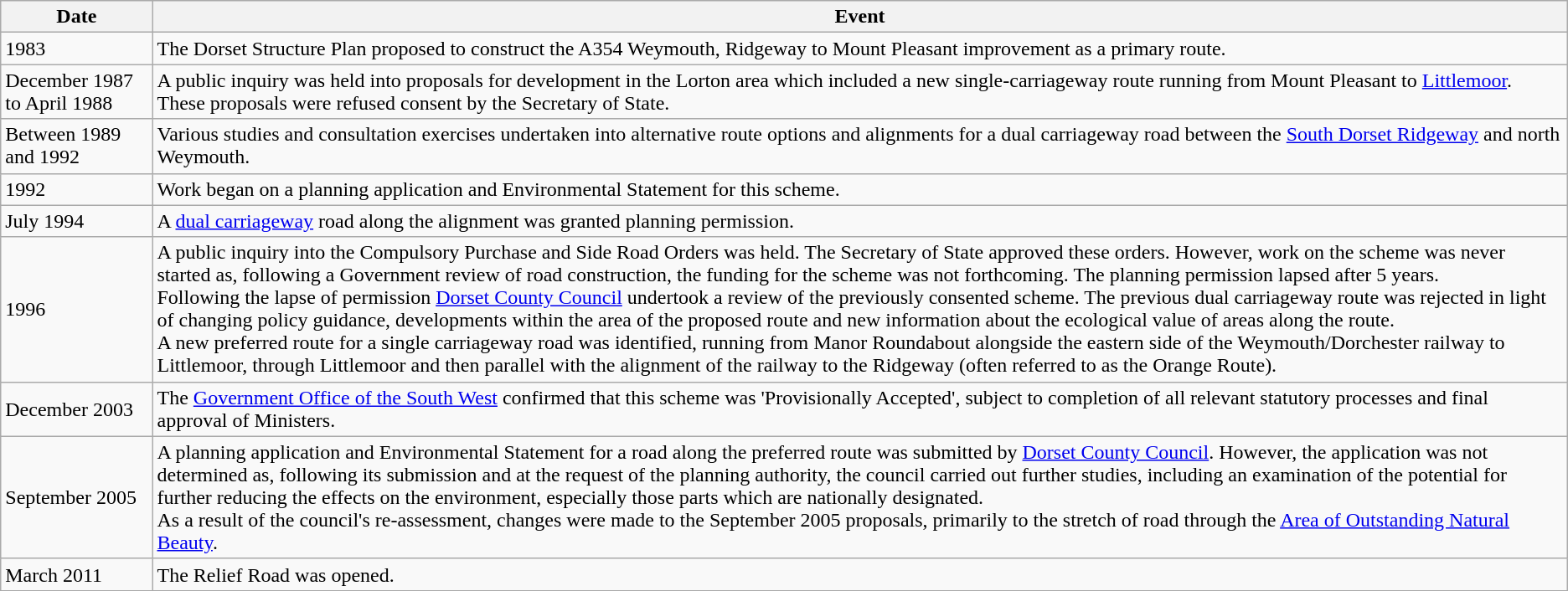<table class="wikitable">
<tr>
<th>Date</th>
<th>Event</th>
</tr>
<tr>
<td>1983</td>
<td>The Dorset Structure Plan proposed to construct the A354 Weymouth, Ridgeway to Mount Pleasant improvement as a primary route.</td>
</tr>
<tr>
<td>December 1987 to April 1988</td>
<td>A public inquiry was held into proposals for development in the Lorton area which included a new single-carriageway route running from Mount Pleasant to <a href='#'>Littlemoor</a>. These proposals were refused consent by the Secretary of State.</td>
</tr>
<tr>
<td>Between 1989 and 1992</td>
<td>Various studies and consultation exercises undertaken into alternative route options and alignments for a dual carriageway road between the <a href='#'>South Dorset Ridgeway</a> and north Weymouth.</td>
</tr>
<tr>
<td>1992</td>
<td>Work began on a planning application and Environmental Statement for this scheme.</td>
</tr>
<tr>
<td>July 1994</td>
<td>A <a href='#'>dual carriageway</a> road along the alignment was granted planning permission.</td>
</tr>
<tr>
<td>1996</td>
<td>A public inquiry into the Compulsory Purchase and Side Road Orders was held. The Secretary of State approved these orders. However, work on the scheme was never started as, following a Government review of road construction, the funding for the scheme was not forthcoming. The planning permission lapsed after 5 years.<br>Following the lapse of permission <a href='#'>Dorset County Council</a> undertook a review of the previously consented scheme. The previous dual carriageway route was rejected in light of changing policy guidance, developments within the area of the proposed route and new information about the ecological value of areas along the route.<br>A new preferred route for a single carriageway road was identified, running from Manor Roundabout alongside the eastern side of the Weymouth/Dorchester railway to Littlemoor, through Littlemoor and then parallel with the alignment of the railway to the Ridgeway (often referred to as the Orange Route).</td>
</tr>
<tr>
<td>December 2003</td>
<td>The <a href='#'>Government Office of the South West</a> confirmed that this scheme was 'Provisionally Accepted', subject to completion of all relevant statutory processes and final approval of Ministers.</td>
</tr>
<tr>
<td>September 2005</td>
<td>A planning application and Environmental Statement for a road along the preferred route was submitted by <a href='#'>Dorset County Council</a>. However, the application was not determined as, following its submission and at the request of the planning authority, the council carried out further studies, including an examination of the potential for further reducing the effects on the environment, especially those parts which are nationally designated.<br>As a result of the council's re-assessment, changes were made to the September 2005 proposals, primarily to the stretch of road through the <a href='#'>Area of Outstanding Natural Beauty</a>.</td>
</tr>
<tr>
<td>March 2011</td>
<td>The Relief Road was opened.</td>
</tr>
</table>
